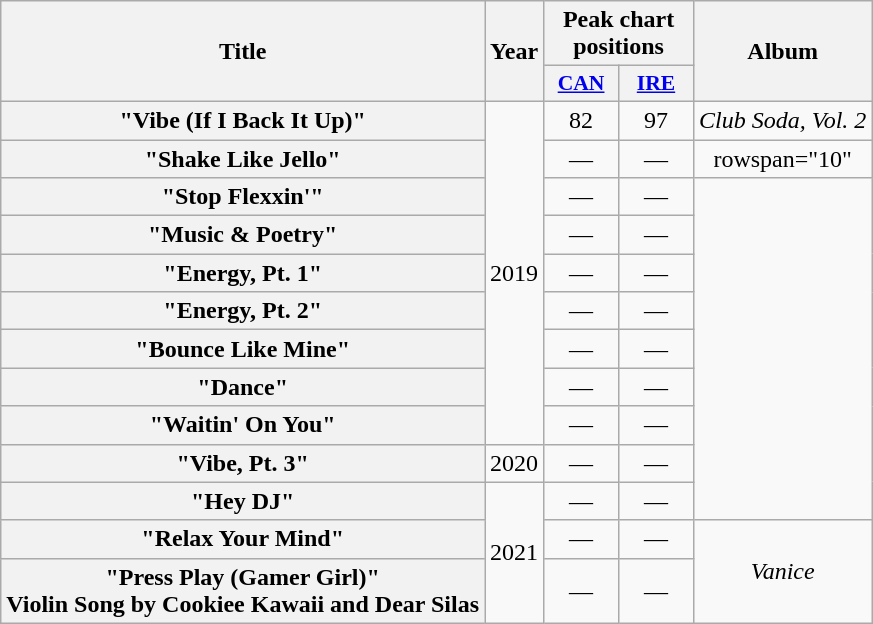<table class="wikitable plainrowheaders" style="text-align:center;">
<tr>
<th rowspan="2">Title</th>
<th rowspan="2">Year</th>
<th colspan="2">Peak chart positions</th>
<th rowspan="2">Album</th>
</tr>
<tr>
<th scope="col" style="width:3em;font-size:90%;"><a href='#'>CAN</a><br></th>
<th scope="col" style="width:3em;font-size:90%;"><a href='#'>IRE</a><br></th>
</tr>
<tr>
<th scope="row">"Vibe (If I Back It Up)"<br></th>
<td rowspan="9">2019</td>
<td>82</td>
<td>97</td>
<td><em>Club Soda, Vol. 2</em></td>
</tr>
<tr>
<th scope="row">"Shake Like Jello"</th>
<td>—</td>
<td>—</td>
<td>rowspan="10" </td>
</tr>
<tr>
<th scope="row">"Stop Flexxin'"</th>
<td>—</td>
<td>—</td>
</tr>
<tr>
<th scope="row">"Music & Poetry"</th>
<td>—</td>
<td>—</td>
</tr>
<tr>
<th scope="row">"Energy, Pt. 1"</th>
<td>—</td>
<td>—</td>
</tr>
<tr>
<th scope="row">"Energy, Pt. 2"</th>
<td>—</td>
<td>—</td>
</tr>
<tr>
<th scope="row">"Bounce Like Mine"</th>
<td>—</td>
<td>—</td>
</tr>
<tr>
<th scope="row">"Dance"<br></th>
<td>—</td>
<td>—</td>
</tr>
<tr>
<th scope="row">"Waitin' On You"</th>
<td>—</td>
<td>—</td>
</tr>
<tr>
<th scope="row">"Vibe, Pt. 3"</th>
<td>2020</td>
<td>—</td>
<td>—</td>
</tr>
<tr>
<th scope="row">"Hey DJ"</th>
<td rowspan="3">2021</td>
<td>—</td>
<td>—</td>
</tr>
<tr>
<th scope="row">"Relax Your Mind"</th>
<td>—</td>
<td>—</td>
<td rowspan="2"><em>Vanice</em></td>
</tr>
<tr>
<th scope="row">"Press Play (Gamer Girl)"<br>Violin
Song by Cookiee Kawaii and Dear Silas</th>
<td>—</td>
<td>—</td>
</tr>
</table>
